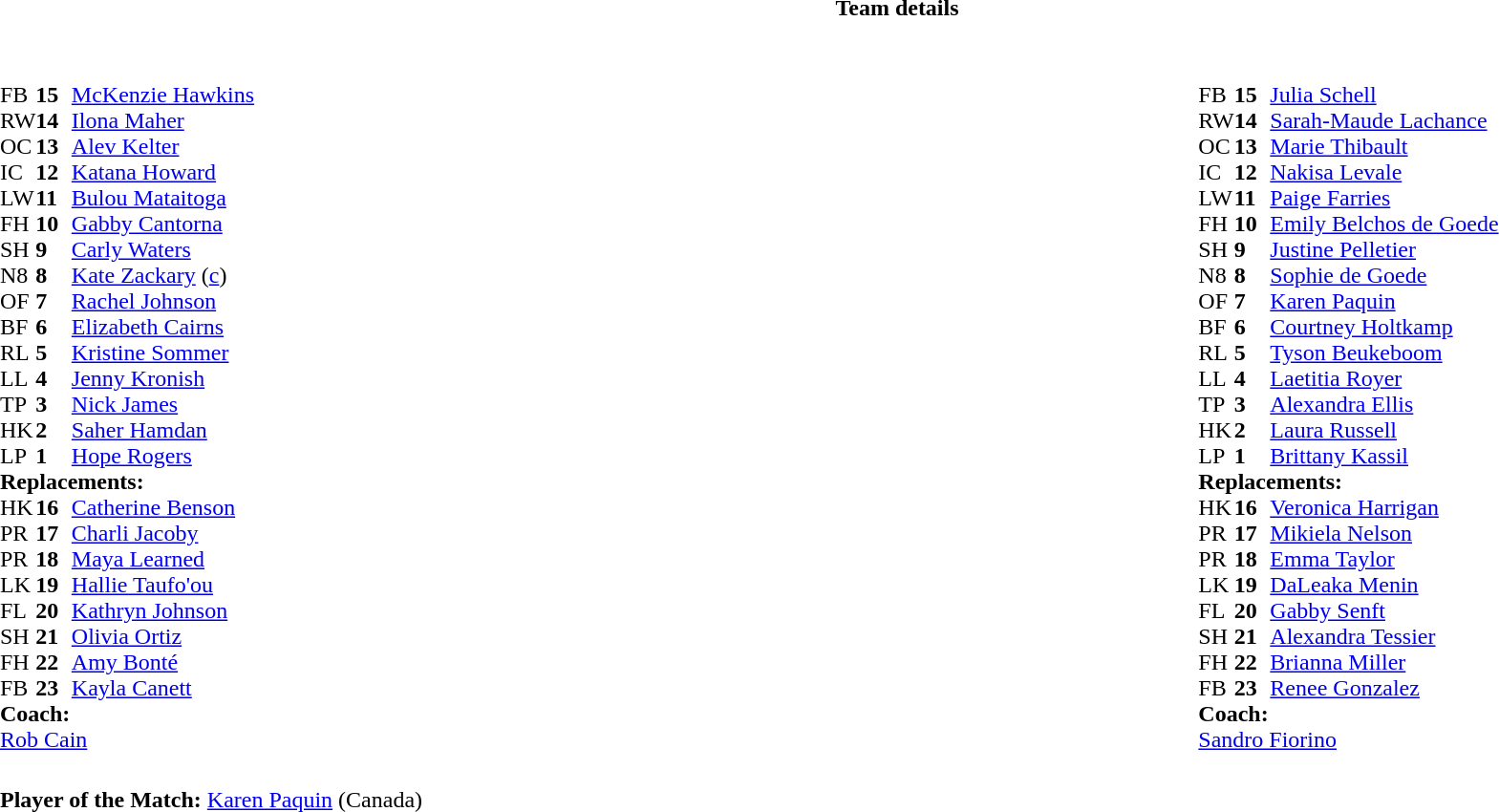<table border="0" style="width:100%">
<tr>
<th>Team details</th>
</tr>
<tr>
<td><br><table style="width:100%">
<tr>
<td style="vertical-align:top;width:50%"><br><table cellspacing="0" cellpadding="0">
<tr>
<th width="25"></th>
<th width="25"></th>
</tr>
<tr>
<td style="vertical-align:top;width:0%"></td>
</tr>
<tr>
<td>FB</td>
<td><strong>15</strong></td>
<td><a href='#'>McKenzie Hawkins</a></td>
<td></td>
<td></td>
</tr>
<tr>
<td>RW</td>
<td><strong>14</strong></td>
<td><a href='#'>Ilona Maher</a></td>
</tr>
<tr>
<td>OC</td>
<td><strong>13</strong></td>
<td><a href='#'>Alev Kelter</a></td>
</tr>
<tr>
<td>IC</td>
<td><strong>12</strong></td>
<td><a href='#'>Katana Howard</a></td>
<td></td>
<td></td>
</tr>
<tr>
<td>LW</td>
<td><strong>11</strong></td>
<td><a href='#'>Bulou Mataitoga</a></td>
</tr>
<tr>
<td>FH</td>
<td><strong>10</strong></td>
<td><a href='#'>Gabby Cantorna</a></td>
<td></td>
<td></td>
</tr>
<tr>
<td>SH</td>
<td><strong>9</strong></td>
<td><a href='#'>Carly Waters</a></td>
<td></td>
<td></td>
</tr>
<tr>
<td>N8</td>
<td><strong>8</strong></td>
<td><a href='#'>Kate Zackary</a> (<a href='#'>c</a>)</td>
</tr>
<tr>
<td>OF</td>
<td><strong>7</strong></td>
<td><a href='#'>Rachel Johnson</a></td>
</tr>
<tr>
<td>BF</td>
<td><strong>6</strong></td>
<td><a href='#'>Elizabeth Cairns</a></td>
<td></td>
<td></td>
</tr>
<tr>
<td>RL</td>
<td><strong>5</strong></td>
<td><a href='#'>Kristine Sommer</a></td>
</tr>
<tr>
<td>LL</td>
<td><strong>4</strong></td>
<td><a href='#'>Jenny Kronish</a></td>
<td></td>
<td></td>
</tr>
<tr>
<td>TP</td>
<td><strong>3</strong></td>
<td><a href='#'>Nick James</a></td>
<td></td>
<td></td>
</tr>
<tr>
<td>HK</td>
<td><strong>2</strong></td>
<td><a href='#'>Saher Hamdan</a></td>
</tr>
<tr>
<td>LP</td>
<td><strong>1</strong></td>
<td><a href='#'>Hope Rogers</a></td>
<td></td>
<td></td>
</tr>
<tr>
<td colspan="3"><strong>Replacements:</strong></td>
</tr>
<tr>
<td>HK</td>
<td><strong>16</strong></td>
<td><a href='#'>Catherine Benson</a></td>
<td></td>
<td></td>
</tr>
<tr>
<td>PR</td>
<td><strong>17</strong></td>
<td><a href='#'>Charli Jacoby</a></td>
<td></td>
<td></td>
</tr>
<tr>
<td>PR</td>
<td><strong>18</strong></td>
<td><a href='#'>Maya Learned</a></td>
<td></td>
<td></td>
</tr>
<tr>
<td>LK</td>
<td><strong>19</strong></td>
<td><a href='#'>Hallie Taufo'ou</a></td>
<td></td>
<td></td>
</tr>
<tr>
<td>FL</td>
<td><strong>20</strong></td>
<td><a href='#'>Kathryn Johnson</a></td>
<td></td>
<td></td>
</tr>
<tr>
<td>SH</td>
<td><strong>21</strong></td>
<td><a href='#'>Olivia Ortiz</a></td>
<td></td>
<td></td>
</tr>
<tr>
<td>FH</td>
<td><strong>22</strong></td>
<td><a href='#'>Amy Bonté</a></td>
<td></td>
<td></td>
</tr>
<tr>
<td>FB</td>
<td><strong>23</strong></td>
<td><a href='#'>Kayla Canett</a></td>
<td></td>
<td></td>
</tr>
<tr>
<td colspan="3"><strong>Coach:</strong></td>
</tr>
<tr>
<td colspan="4"><a href='#'>Rob Cain</a></td>
</tr>
</table>
</td>
<td style="vertical-align:top"></td>
<td style="vertical-align:top; width:50%"><br><table cellspacing="0" cellpadding="0" style="margin:auto">
<tr>
<th width="25"></th>
<th width="25"></th>
</tr>
<tr>
<td>FB</td>
<td><strong>15</strong></td>
<td><a href='#'>Julia Schell</a></td>
</tr>
<tr>
<td>RW</td>
<td><strong>14</strong></td>
<td><a href='#'>Sarah-Maude Lachance</a></td>
<td></td>
<td></td>
</tr>
<tr>
<td>OC</td>
<td><strong>13</strong></td>
<td><a href='#'>Marie Thibault</a></td>
</tr>
<tr>
<td>IC</td>
<td><strong>12</strong></td>
<td><a href='#'>Nakisa Levale</a></td>
<td></td>
<td></td>
</tr>
<tr>
<td>LW</td>
<td><strong>11</strong></td>
<td><a href='#'>Paige Farries</a></td>
</tr>
<tr>
<td>FH</td>
<td><strong>10</strong></td>
<td><a href='#'>Emily Belchos de Goede</a></td>
</tr>
<tr>
<td>SH</td>
<td><strong>9</strong></td>
<td><a href='#'>Justine Pelletier</a></td>
<td></td>
<td></td>
</tr>
<tr>
<td>N8</td>
<td><strong>8</strong></td>
<td><a href='#'>Sophie de Goede</a></td>
</tr>
<tr>
<td>OF</td>
<td><strong>7</strong></td>
<td><a href='#'>Karen Paquin</a></td>
</tr>
<tr>
<td>BF</td>
<td><strong>6</strong></td>
<td><a href='#'>Courtney Holtkamp</a></td>
</tr>
<tr>
<td>RL</td>
<td><strong>5</strong></td>
<td><a href='#'>Tyson Beukeboom</a></td>
<td></td>
<td></td>
</tr>
<tr>
<td>LL</td>
<td><strong>4</strong></td>
<td><a href='#'>Laetitia Royer</a></td>
<td></td>
<td></td>
</tr>
<tr>
<td>TP</td>
<td><strong>3</strong></td>
<td><a href='#'>Alexandra Ellis</a></td>
<td></td>
<td></td>
</tr>
<tr>
<td>HK</td>
<td><strong>2</strong></td>
<td><a href='#'>Laura Russell</a></td>
<td></td>
<td></td>
</tr>
<tr>
<td>LP</td>
<td><strong>1</strong></td>
<td><a href='#'>Brittany Kassil</a></td>
<td></td>
<td></td>
</tr>
<tr>
<td colspan="3"><strong>Replacements:</strong></td>
</tr>
<tr>
<td>HK</td>
<td><strong>16</strong></td>
<td><a href='#'>Veronica Harrigan</a></td>
<td></td>
<td></td>
</tr>
<tr>
<td>PR</td>
<td><strong>17</strong></td>
<td><a href='#'>Mikiela Nelson</a></td>
<td></td>
<td></td>
</tr>
<tr>
<td>PR</td>
<td><strong>18</strong></td>
<td><a href='#'>Emma Taylor</a></td>
<td></td>
<td></td>
</tr>
<tr>
<td>LK</td>
<td><strong>19</strong></td>
<td><a href='#'>DaLeaka Menin</a></td>
<td></td>
<td></td>
</tr>
<tr>
<td>FL</td>
<td><strong>20</strong></td>
<td><a href='#'>Gabby Senft</a></td>
</tr>
<tr>
<td>SH</td>
<td><strong>21</strong></td>
<td><a href='#'>Alexandra Tessier</a></td>
<td></td>
<td></td>
</tr>
<tr>
<td>FH</td>
<td><strong>22</strong></td>
<td><a href='#'>Brianna Miller</a></td>
<td></td>
<td></td>
</tr>
<tr>
<td>FB</td>
<td><strong>23</strong></td>
<td><a href='#'>Renee Gonzalez</a></td>
<td></td>
<td></td>
</tr>
<tr>
<td colspan="3"><strong>Coach:</strong></td>
</tr>
<tr>
<td colspan="4"><a href='#'>Sandro Fiorino</a></td>
</tr>
</table>
</td>
</tr>
</table>
<table style="width:100%">
<tr>
<td><br><strong>Player of the Match:</strong>
<a href='#'>Karen Paquin</a> (Canada)</td>
</tr>
</table>
</td>
</tr>
</table>
